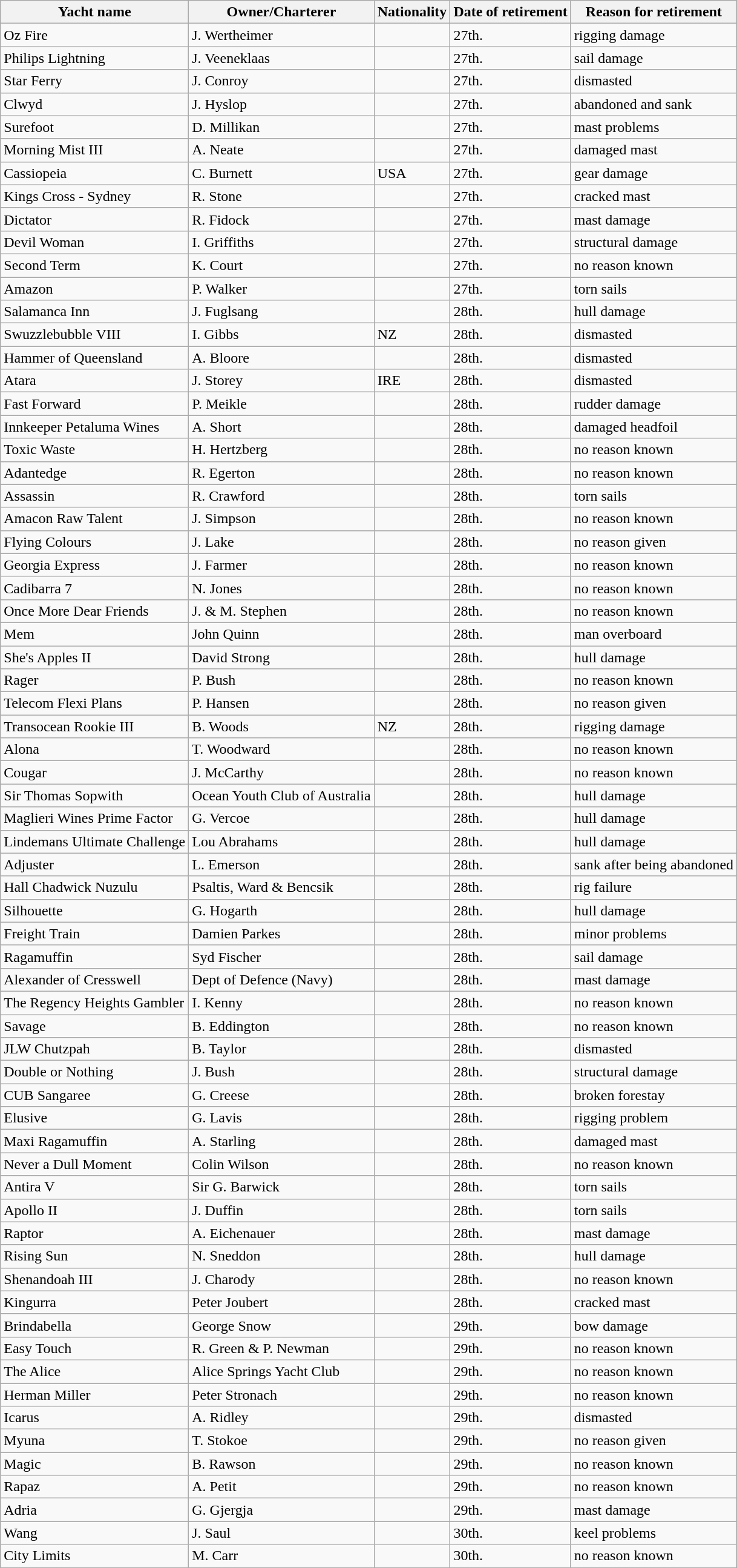<table class="wikitable">
<tr>
<th>Yacht name</th>
<th>Owner/Charterer</th>
<th>Nationality</th>
<th>Date of retirement</th>
<th>Reason for retirement</th>
</tr>
<tr>
<td>Oz Fire</td>
<td>J. Wertheimer</td>
<td></td>
<td>27th.</td>
<td>rigging damage</td>
</tr>
<tr>
<td>Philips Lightning</td>
<td>J. Veeneklaas</td>
<td></td>
<td>27th.</td>
<td>sail damage</td>
</tr>
<tr>
<td>Star Ferry</td>
<td>J. Conroy</td>
<td></td>
<td>27th.</td>
<td>dismasted</td>
</tr>
<tr>
<td>Clwyd</td>
<td>J. Hyslop</td>
<td></td>
<td>27th.</td>
<td>abandoned and sank</td>
</tr>
<tr>
<td>Surefoot</td>
<td>D. Millikan</td>
<td></td>
<td>27th.</td>
<td>mast problems</td>
</tr>
<tr>
<td>Morning Mist III</td>
<td>A. Neate</td>
<td></td>
<td>27th.</td>
<td>damaged mast</td>
</tr>
<tr>
<td>Cassiopeia</td>
<td>C. Burnett</td>
<td>USA</td>
<td>27th.</td>
<td>gear damage</td>
</tr>
<tr>
<td>Kings Cross - Sydney</td>
<td>R. Stone</td>
<td></td>
<td>27th.</td>
<td>cracked mast</td>
</tr>
<tr>
<td>Dictator</td>
<td>R. Fidock</td>
<td></td>
<td>27th.</td>
<td>mast damage</td>
</tr>
<tr>
<td>Devil Woman</td>
<td>I. Griffiths</td>
<td></td>
<td>27th.</td>
<td>structural damage</td>
</tr>
<tr>
<td>Second Term</td>
<td>K. Court</td>
<td></td>
<td>27th.</td>
<td>no reason known</td>
</tr>
<tr>
<td>Amazon</td>
<td>P. Walker</td>
<td></td>
<td>27th.</td>
<td>torn sails</td>
</tr>
<tr>
<td>Salamanca Inn</td>
<td>J. Fuglsang</td>
<td></td>
<td>28th.</td>
<td>hull damage</td>
</tr>
<tr>
<td>Swuzzlebubble VIII</td>
<td>I. Gibbs</td>
<td>NZ</td>
<td>28th.</td>
<td>dismasted</td>
</tr>
<tr>
<td>Hammer of Queensland</td>
<td>A. Bloore</td>
<td></td>
<td>28th.</td>
<td>dismasted</td>
</tr>
<tr>
<td>Atara</td>
<td>J. Storey</td>
<td>IRE</td>
<td>28th.</td>
<td>dismasted</td>
</tr>
<tr>
<td>Fast Forward</td>
<td>P. Meikle</td>
<td></td>
<td>28th.</td>
<td>rudder damage</td>
</tr>
<tr>
<td>Innkeeper Petaluma Wines</td>
<td>A. Short</td>
<td></td>
<td>28th.</td>
<td>damaged headfoil</td>
</tr>
<tr>
<td>Toxic Waste</td>
<td>H. Hertzberg</td>
<td></td>
<td>28th.</td>
<td>no reason known</td>
</tr>
<tr>
<td>Adantedge</td>
<td>R. Egerton</td>
<td></td>
<td>28th.</td>
<td>no reason known</td>
</tr>
<tr>
<td>Assassin</td>
<td>R. Crawford</td>
<td></td>
<td>28th.</td>
<td>torn sails</td>
</tr>
<tr>
<td>Amacon Raw Talent</td>
<td>J. Simpson</td>
<td></td>
<td>28th.</td>
<td>no reason known</td>
</tr>
<tr>
<td>Flying Colours</td>
<td>J. Lake</td>
<td></td>
<td>28th.</td>
<td>no reason given</td>
</tr>
<tr>
<td>Georgia Express</td>
<td>J. Farmer</td>
<td></td>
<td>28th.</td>
<td>no reason known</td>
</tr>
<tr>
<td>Cadibarra 7</td>
<td>N. Jones</td>
<td></td>
<td>28th.</td>
<td>no reason known</td>
</tr>
<tr>
<td>Once More Dear Friends</td>
<td>J. & M. Stephen</td>
<td></td>
<td>28th.</td>
<td>no reason known</td>
</tr>
<tr>
<td>Mem</td>
<td>John Quinn</td>
<td></td>
<td>28th.</td>
<td>man overboard</td>
</tr>
<tr>
<td>She's Apples II</td>
<td>David Strong</td>
<td></td>
<td>28th.</td>
<td>hull damage</td>
</tr>
<tr>
<td>Rager</td>
<td>P. Bush</td>
<td></td>
<td>28th.</td>
<td>no reason known</td>
</tr>
<tr>
<td>Telecom Flexi Plans</td>
<td>P. Hansen</td>
<td></td>
<td>28th.</td>
<td>no reason given</td>
</tr>
<tr>
<td>Transocean Rookie III</td>
<td>B. Woods</td>
<td>NZ</td>
<td>28th.</td>
<td>rigging damage</td>
</tr>
<tr>
<td>Alona</td>
<td>T. Woodward</td>
<td></td>
<td>28th.</td>
<td>no reason known</td>
</tr>
<tr>
<td>Cougar</td>
<td>J. McCarthy</td>
<td></td>
<td>28th.</td>
<td>no reason known</td>
</tr>
<tr>
<td>Sir Thomas Sopwith</td>
<td>Ocean Youth Club of Australia</td>
<td></td>
<td>28th.</td>
<td>hull damage</td>
</tr>
<tr>
<td>Maglieri Wines Prime Factor</td>
<td>G. Vercoe</td>
<td></td>
<td>28th.</td>
<td>hull damage</td>
</tr>
<tr>
<td>Lindemans Ultimate Challenge</td>
<td>Lou Abrahams</td>
<td></td>
<td>28th.</td>
<td>hull damage</td>
</tr>
<tr>
<td>Adjuster</td>
<td>L. Emerson</td>
<td></td>
<td>28th.</td>
<td>sank after being abandoned</td>
</tr>
<tr>
<td>Hall Chadwick Nuzulu</td>
<td>Psaltis, Ward & Bencsik</td>
<td></td>
<td>28th.</td>
<td>rig failure</td>
</tr>
<tr>
<td>Silhouette</td>
<td>G. Hogarth</td>
<td></td>
<td>28th.</td>
<td>hull damage</td>
</tr>
<tr>
<td>Freight Train</td>
<td>Damien Parkes</td>
<td></td>
<td>28th.</td>
<td>minor problems</td>
</tr>
<tr>
<td>Ragamuffin</td>
<td>Syd Fischer</td>
<td></td>
<td>28th.</td>
<td>sail damage</td>
</tr>
<tr>
<td>Alexander of Cresswell</td>
<td>Dept of Defence (Navy)</td>
<td></td>
<td>28th.</td>
<td>mast damage</td>
</tr>
<tr>
<td>The Regency Heights Gambler</td>
<td>I. Kenny</td>
<td></td>
<td>28th.</td>
<td>no reason known</td>
</tr>
<tr>
<td>Savage</td>
<td>B. Eddington</td>
<td></td>
<td>28th.</td>
<td>no reason known</td>
</tr>
<tr>
<td>JLW Chutzpah</td>
<td>B. Taylor</td>
<td></td>
<td>28th.</td>
<td>dismasted</td>
</tr>
<tr>
<td>Double or Nothing</td>
<td>J. Bush</td>
<td></td>
<td>28th.</td>
<td>structural damage</td>
</tr>
<tr>
<td>CUB Sangaree</td>
<td>G. Creese</td>
<td></td>
<td>28th.</td>
<td>broken forestay</td>
</tr>
<tr>
<td>Elusive</td>
<td>G. Lavis</td>
<td></td>
<td>28th.</td>
<td>rigging problem</td>
</tr>
<tr>
<td>Maxi Ragamuffin</td>
<td>A. Starling</td>
<td></td>
<td>28th.</td>
<td>damaged mast</td>
</tr>
<tr>
<td>Never a Dull Moment</td>
<td>Colin Wilson</td>
<td></td>
<td>28th.</td>
<td>no reason known</td>
</tr>
<tr>
<td>Antira V</td>
<td>Sir G. Barwick</td>
<td></td>
<td>28th.</td>
<td>torn sails</td>
</tr>
<tr>
<td>Apollo II</td>
<td>J. Duffin</td>
<td></td>
<td>28th.</td>
<td>torn sails</td>
</tr>
<tr>
<td>Raptor</td>
<td>A. Eichenauer</td>
<td></td>
<td>28th.</td>
<td>mast damage</td>
</tr>
<tr>
<td>Rising Sun</td>
<td>N. Sneddon</td>
<td></td>
<td>28th.</td>
<td>hull damage</td>
</tr>
<tr>
<td>Shenandoah III</td>
<td>J. Charody</td>
<td></td>
<td>28th.</td>
<td>no reason known</td>
</tr>
<tr>
<td>Kingurra</td>
<td>Peter Joubert</td>
<td></td>
<td>28th.</td>
<td>cracked mast</td>
</tr>
<tr>
<td>Brindabella</td>
<td>George Snow</td>
<td></td>
<td>29th.</td>
<td>bow damage</td>
</tr>
<tr>
<td>Easy Touch</td>
<td>R. Green & P. Newman</td>
<td></td>
<td>29th.</td>
<td>no reason known</td>
</tr>
<tr>
<td>The Alice</td>
<td>Alice Springs Yacht Club</td>
<td></td>
<td>29th.</td>
<td>no reason known</td>
</tr>
<tr>
<td>Herman Miller</td>
<td>Peter Stronach</td>
<td></td>
<td>29th.</td>
<td>no reason known</td>
</tr>
<tr>
<td>Icarus</td>
<td>A. Ridley</td>
<td></td>
<td>29th.</td>
<td>dismasted</td>
</tr>
<tr>
<td>Myuna</td>
<td>T. Stokoe</td>
<td></td>
<td>29th.</td>
<td>no reason given</td>
</tr>
<tr>
<td>Magic</td>
<td>B. Rawson</td>
<td></td>
<td>29th.</td>
<td>no reason known</td>
</tr>
<tr>
<td>Rapaz</td>
<td>A. Petit</td>
<td></td>
<td>29th.</td>
<td>no reason known</td>
</tr>
<tr>
<td>Adria</td>
<td>G. Gjergja</td>
<td></td>
<td>29th.</td>
<td>mast damage</td>
</tr>
<tr>
<td>Wang</td>
<td>J. Saul</td>
<td></td>
<td>30th.</td>
<td>keel problems</td>
</tr>
<tr>
<td>City Limits</td>
<td>M. Carr</td>
<td></td>
<td>30th.</td>
<td>no reason known</td>
</tr>
<tr>
</tr>
</table>
